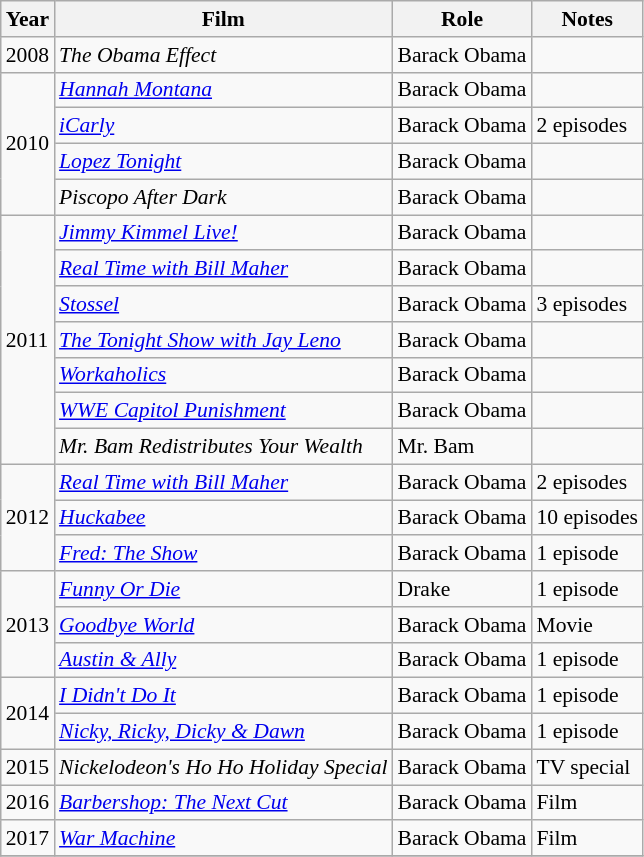<table class="wikitable" style="font-size:90%;">
<tr>
<th>Year</th>
<th>Film</th>
<th>Role</th>
<th>Notes</th>
</tr>
<tr>
<td rowspan="1">2008</td>
<td><em>The Obama Effect</em></td>
<td>Barack Obama</td>
<td></td>
</tr>
<tr>
<td rowspan="4">2010</td>
<td><em><a href='#'>Hannah Montana</a></em></td>
<td>Barack Obama</td>
<td></td>
</tr>
<tr>
<td><em><a href='#'>iCarly</a></em></td>
<td>Barack Obama</td>
<td>2 episodes</td>
</tr>
<tr>
<td><em><a href='#'>Lopez Tonight</a></em></td>
<td>Barack Obama</td>
<td></td>
</tr>
<tr>
<td><em>Piscopo After Dark</em></td>
<td>Barack Obama</td>
<td></td>
</tr>
<tr>
<td rowspan="7">2011</td>
<td><em><a href='#'>Jimmy Kimmel Live!</a></em></td>
<td>Barack Obama</td>
<td></td>
</tr>
<tr>
<td><em><a href='#'>Real Time with Bill Maher</a></em></td>
<td>Barack Obama</td>
<td></td>
</tr>
<tr>
<td><em><a href='#'>Stossel</a></em></td>
<td>Barack Obama</td>
<td>3 episodes</td>
</tr>
<tr>
<td><em><a href='#'>The Tonight Show with Jay Leno</a></em></td>
<td>Barack Obama</td>
<td></td>
</tr>
<tr>
<td><em><a href='#'>Workaholics</a></em></td>
<td>Barack Obama</td>
<td></td>
</tr>
<tr>
<td><em><a href='#'>WWE Capitol Punishment</a></em></td>
<td>Barack Obama</td>
<td></td>
</tr>
<tr>
<td><em>Mr. Bam Redistributes Your Wealth</em></td>
<td>Mr. Bam</td>
<td></td>
</tr>
<tr>
<td rowspan="3">2012</td>
<td><em><a href='#'>Real Time with Bill Maher</a></em></td>
<td>Barack Obama</td>
<td>2 episodes</td>
</tr>
<tr>
<td><em><a href='#'>Huckabee</a></em></td>
<td>Barack Obama</td>
<td>10 episodes</td>
</tr>
<tr>
<td><em><a href='#'>Fred: The Show</a></em></td>
<td>Barack Obama</td>
<td>1 episode</td>
</tr>
<tr>
<td rowspan="3">2013</td>
<td><em><a href='#'>Funny Or Die</a></em></td>
<td>Drake</td>
<td>1 episode</td>
</tr>
<tr>
<td><em><a href='#'>Goodbye World</a></em></td>
<td>Barack Obama</td>
<td>Movie</td>
</tr>
<tr>
<td><em><a href='#'>Austin & Ally</a></em></td>
<td>Barack Obama</td>
<td>1 episode</td>
</tr>
<tr>
<td rowspan="2">2014</td>
<td><em><a href='#'>I Didn't Do It</a></em></td>
<td>Barack Obama</td>
<td>1 episode</td>
</tr>
<tr>
<td><em><a href='#'>Nicky, Ricky, Dicky & Dawn</a></em></td>
<td>Barack Obama</td>
<td>1 episode</td>
</tr>
<tr>
<td rowspan="1">2015</td>
<td><em>Nickelodeon's Ho Ho Holiday Special</em></td>
<td>Barack Obama</td>
<td>TV special</td>
</tr>
<tr>
<td rowspan="1">2016</td>
<td><em><a href='#'>Barbershop: The Next Cut</a></em></td>
<td>Barack Obama</td>
<td>Film</td>
</tr>
<tr>
<td rowspan="1">2017</td>
<td><em><a href='#'>War Machine</a></em></td>
<td>Barack Obama</td>
<td>Film</td>
</tr>
<tr>
</tr>
</table>
